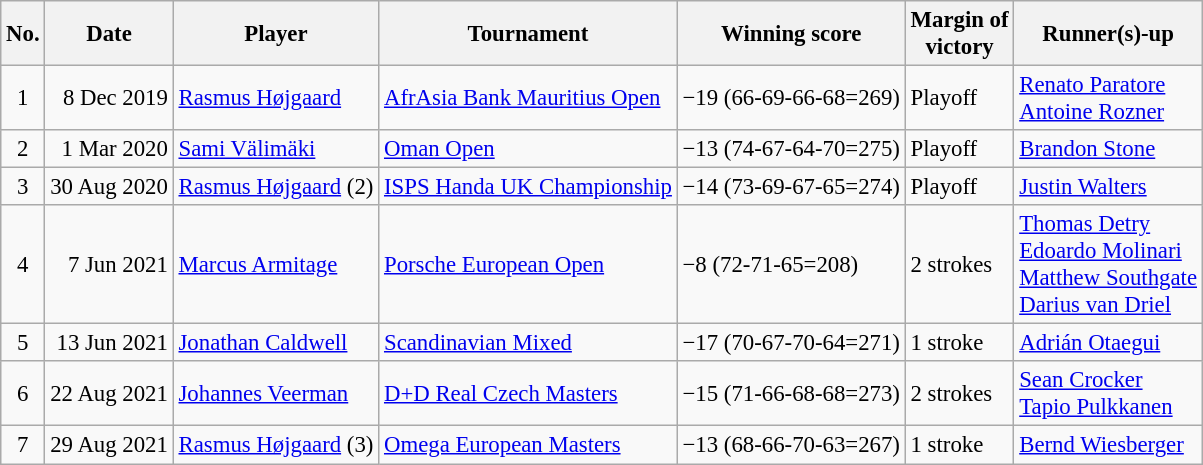<table class="wikitable" style="font-size:95%;">
<tr>
<th>No.</th>
<th>Date</th>
<th>Player</th>
<th>Tournament</th>
<th>Winning score</th>
<th>Margin of<br>victory</th>
<th>Runner(s)-up</th>
</tr>
<tr>
<td align=center>1</td>
<td align=right>8 Dec 2019</td>
<td> <a href='#'>Rasmus Højgaard</a></td>
<td><a href='#'>AfrAsia Bank Mauritius Open</a></td>
<td>−19 (66-69-66-68=269)</td>
<td>Playoff</td>
<td> <a href='#'>Renato Paratore</a><br> <a href='#'>Antoine Rozner</a></td>
</tr>
<tr>
<td align=center>2</td>
<td align=right>1 Mar 2020</td>
<td> <a href='#'>Sami Välimäki</a></td>
<td><a href='#'>Oman Open</a></td>
<td>−13 (74-67-64-70=275)</td>
<td>Playoff</td>
<td> <a href='#'>Brandon Stone</a></td>
</tr>
<tr>
<td align=center>3</td>
<td align=right>30 Aug 2020</td>
<td> <a href='#'>Rasmus Højgaard</a> (2)</td>
<td><a href='#'>ISPS Handa UK Championship</a></td>
<td>−14 (73-69-67-65=274)</td>
<td>Playoff</td>
<td> <a href='#'>Justin Walters</a></td>
</tr>
<tr>
<td align=center>4</td>
<td align=right>7 Jun 2021</td>
<td> <a href='#'>Marcus Armitage</a></td>
<td><a href='#'>Porsche European Open</a></td>
<td>−8 (72-71-65=208)</td>
<td>2 strokes</td>
<td> <a href='#'>Thomas Detry</a><br> <a href='#'>Edoardo Molinari</a><br> <a href='#'>Matthew Southgate</a><br> <a href='#'>Darius van Driel</a></td>
</tr>
<tr>
<td align=center>5</td>
<td align=right>13 Jun 2021</td>
<td> <a href='#'>Jonathan Caldwell</a></td>
<td><a href='#'>Scandinavian Mixed</a></td>
<td>−17 (70-67-70-64=271)</td>
<td>1 stroke</td>
<td> <a href='#'>Adrián Otaegui</a></td>
</tr>
<tr>
<td align=center>6</td>
<td align=right>22 Aug 2021</td>
<td> <a href='#'>Johannes Veerman</a></td>
<td><a href='#'>D+D Real Czech Masters</a></td>
<td>−15 (71-66-68-68=273)</td>
<td>2 strokes</td>
<td> <a href='#'>Sean Crocker</a><br> <a href='#'>Tapio Pulkkanen</a></td>
</tr>
<tr>
<td align=center>7</td>
<td align=right>29 Aug 2021</td>
<td> <a href='#'>Rasmus Højgaard</a> (3)</td>
<td><a href='#'>Omega European Masters</a></td>
<td>−13 (68-66-70-63=267)</td>
<td>1 stroke</td>
<td> <a href='#'>Bernd Wiesberger</a></td>
</tr>
</table>
